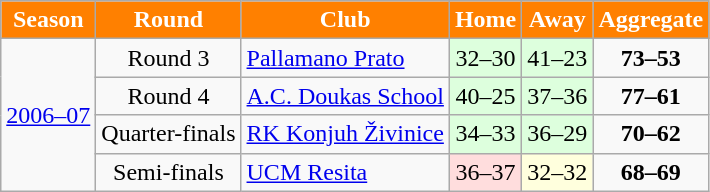<table class="wikitable">
<tr>
<th style="color:#FFFFFF; background:#FF8000">Season</th>
<th style="color:#FFFFFF; background:#FF8000">Round</th>
<th style="color:#FFFFFF; background:#FF8000">Club</th>
<th style="color:#FFFFFF; background:#FF8000">Home</th>
<th style="color:#FFFFFF; background:#FF8000">Away</th>
<th style="color:#FFFFFF; background:#FF8000">Aggregate</th>
</tr>
<tr>
<td rowspan=5><a href='#'>2006–07</a></td>
<td align=center>Round 3</td>
<td> <a href='#'>Pallamano Prato</a></td>
<td style="text-align:center; background:#dfd;">32–30</td>
<td style="text-align:center; background:#dfd;">41–23</td>
<td style="text-align:center;"><strong>73–53</strong></td>
</tr>
<tr>
<td align=center>Round 4</td>
<td> <a href='#'>A.C. Doukas School</a></td>
<td style="text-align:center; background:#dfd;">40–25</td>
<td style="text-align:center; background:#dfd;">37–36</td>
<td style="text-align:center;"><strong>77–61</strong></td>
</tr>
<tr>
<td align=center>Quarter-finals</td>
<td> <a href='#'>RK Konjuh Živinice</a></td>
<td style="text-align:center; background:#dfd;">34–33</td>
<td style="text-align:center; background:#dfd;">36–29</td>
<td style="text-align:center;"><strong>70–62</strong></td>
</tr>
<tr>
<td align=center>Semi-finals</td>
<td> <a href='#'>UCM Resita</a></td>
<td style="text-align:center; background:#fdd;">36–37</td>
<td style="text-align:center; background:#ffd;">32–32</td>
<td style="text-align:center;"><strong>68–69</strong></td>
</tr>
</table>
